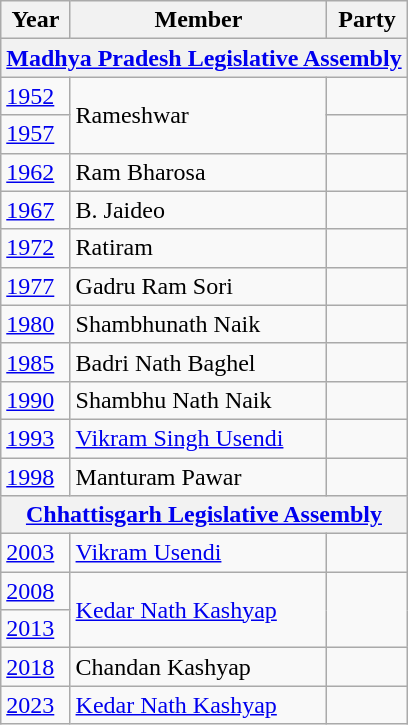<table class="wikitable">
<tr>
<th>Year</th>
<th>Member</th>
<th colspan="2">Party</th>
</tr>
<tr>
<th colspan=4><a href='#'>Madhya Pradesh Legislative Assembly</a></th>
</tr>
<tr>
<td><a href='#'>1952</a></td>
<td rowspan=2>Rameshwar</td>
<td></td>
</tr>
<tr>
<td><a href='#'>1957</a></td>
</tr>
<tr>
<td><a href='#'>1962</a></td>
<td>Ram Bharosa</td>
<td></td>
</tr>
<tr>
<td><a href='#'>1967</a></td>
<td>B. Jaideo</td>
</tr>
<tr>
<td><a href='#'>1972</a></td>
<td>Ratiram</td>
<td></td>
</tr>
<tr>
<td><a href='#'>1977</a></td>
<td>Gadru Ram Sori</td>
<td></td>
</tr>
<tr>
<td><a href='#'>1980</a></td>
<td>Shambhunath Naik</td>
</tr>
<tr>
<td><a href='#'>1985</a></td>
<td>Badri Nath Baghel</td>
<td></td>
</tr>
<tr>
<td><a href='#'>1990</a></td>
<td>Shambhu Nath Naik</td>
<td></td>
</tr>
<tr>
<td><a href='#'>1993</a></td>
<td><a href='#'>Vikram Singh Usendi</a></td>
</tr>
<tr>
<td><a href='#'>1998</a></td>
<td>Manturam Pawar</td>
<td></td>
</tr>
<tr>
<th colspan=4><a href='#'>Chhattisgarh Legislative Assembly</a></th>
</tr>
<tr>
<td><a href='#'>2003</a></td>
<td><a href='#'>Vikram Usendi</a></td>
<td></td>
</tr>
<tr>
<td><a href='#'>2008</a></td>
<td rowspan=2><a href='#'>Kedar Nath Kashyap</a></td>
</tr>
<tr>
<td><a href='#'>2013</a></td>
</tr>
<tr>
<td><a href='#'>2018</a></td>
<td>Chandan Kashyap</td>
<td></td>
</tr>
<tr>
<td><a href='#'>2023</a></td>
<td><a href='#'>Kedar Nath Kashyap</a></td>
<td></td>
</tr>
</table>
